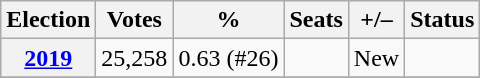<table class="wikitable" text-align:left;">
<tr>
<th>Election</th>
<th>Votes</th>
<th>%</th>
<th>Seats</th>
<th>+/–</th>
<th>Status</th>
</tr>
<tr>
<th><a href='#'>2019</a></th>
<td>25,258</td>
<td>0.63 (#26)</td>
<td></td>
<td>New</td>
<td></td>
</tr>
<tr>
</tr>
</table>
